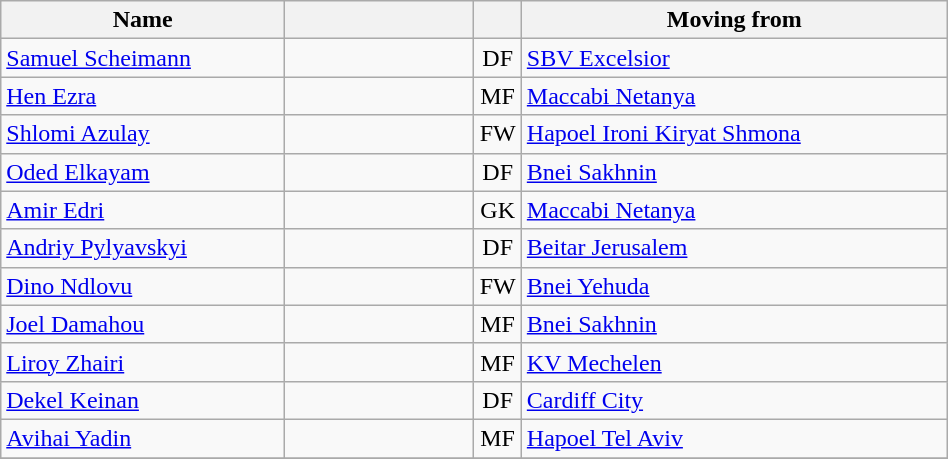<table class="wikitable" style="text-align: center; width:50%">
<tr>
<th width=30% align="center">Name</th>
<th width=20% align="center"></th>
<th width=5% align="center"></th>
<th width=50% align="center">Moving from</th>
</tr>
<tr>
<td align=left><a href='#'>Samuel Scheimann</a></td>
<td></td>
<td>DF</td>
<td align=left> <a href='#'>SBV Excelsior</a></td>
</tr>
<tr>
<td align=left><a href='#'>Hen Ezra</a></td>
<td></td>
<td>MF</td>
<td align=left> <a href='#'>Maccabi Netanya</a></td>
</tr>
<tr>
<td align=left><a href='#'>Shlomi Azulay</a></td>
<td></td>
<td>FW</td>
<td align=left> <a href='#'>Hapoel Ironi Kiryat Shmona</a></td>
</tr>
<tr>
<td align=left><a href='#'>Oded Elkayam</a></td>
<td></td>
<td>DF</td>
<td align=left> <a href='#'>Bnei Sakhnin</a></td>
</tr>
<tr>
<td align=left><a href='#'>Amir Edri</a></td>
<td></td>
<td>GK</td>
<td align=left> <a href='#'>Maccabi Netanya</a></td>
</tr>
<tr>
<td align=left><a href='#'>Andriy Pylyavskyi</a></td>
<td></td>
<td>DF</td>
<td align=left> <a href='#'>Beitar Jerusalem</a></td>
</tr>
<tr>
<td align=left><a href='#'>Dino Ndlovu</a></td>
<td></td>
<td>FW</td>
<td align=left> <a href='#'>Bnei Yehuda</a></td>
</tr>
<tr>
<td align=left><a href='#'>Joel Damahou</a></td>
<td> </td>
<td>MF</td>
<td align=left> <a href='#'>Bnei Sakhnin</a></td>
</tr>
<tr>
<td align=left><a href='#'>Liroy Zhairi</a></td>
<td></td>
<td>MF</td>
<td align=left>  <a href='#'>KV Mechelen</a></td>
</tr>
<tr>
<td align=left><a href='#'>Dekel Keinan</a></td>
<td></td>
<td>DF</td>
<td align=left>  <a href='#'>Cardiff City</a></td>
</tr>
<tr>
<td align=left><a href='#'>Avihai Yadin</a></td>
<td></td>
<td>MF</td>
<td align=left>  <a href='#'>Hapoel Tel Aviv</a></td>
</tr>
<tr>
</tr>
</table>
